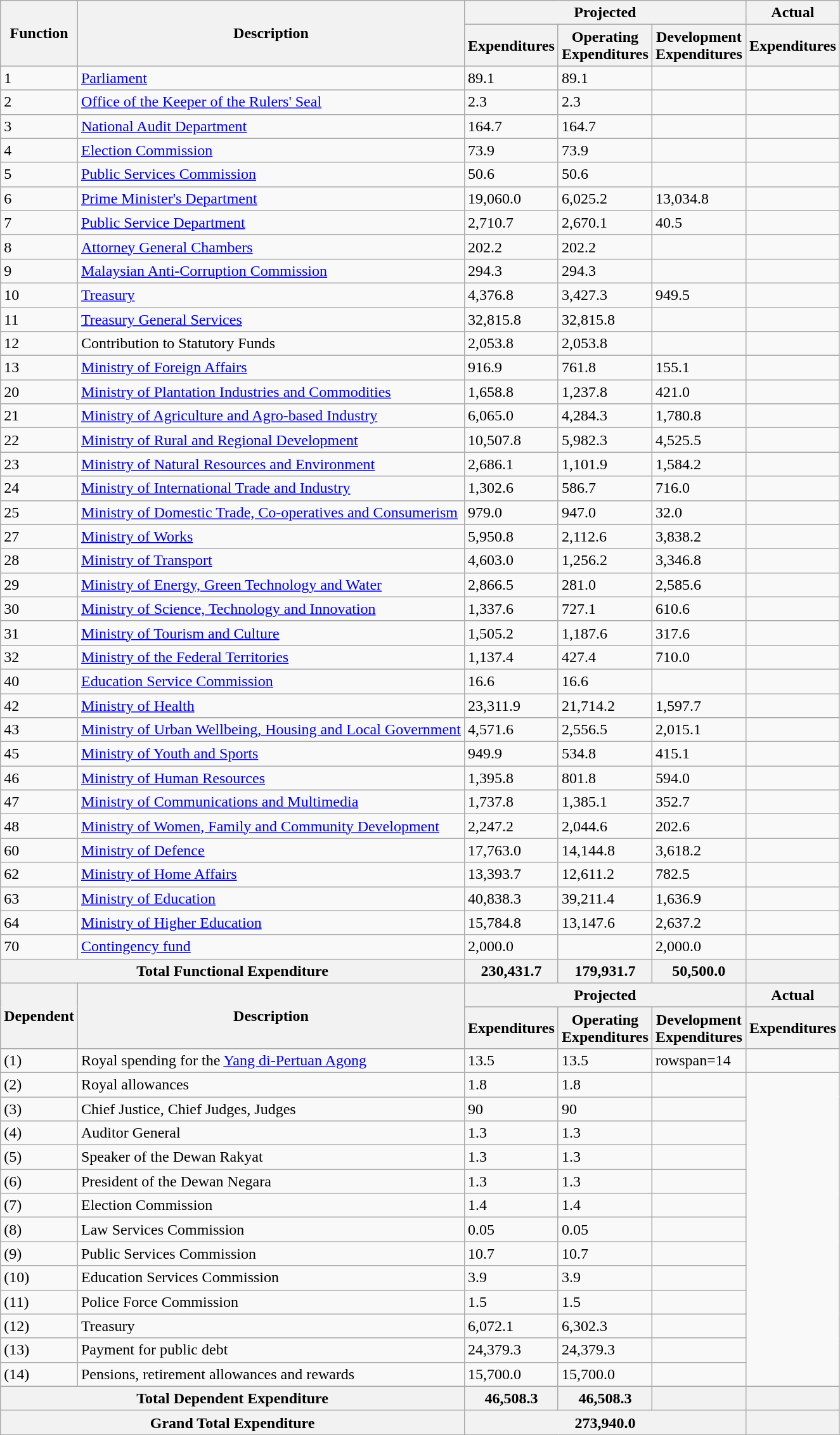<table class="wikitable sortable">
<tr>
<th rowspan=2 data-sort-type="number">Function</th>
<th rowspan=2>Description</th>
<th colspan=3>Projected</th>
<th>Actual</th>
</tr>
<tr>
<th data-sort-type="number">Expenditures</th>
<th data-sort-type="number">Operating<br>Expenditures</th>
<th data-sort-type="number">Development<br>Expenditures</th>
<th data-sort-type="number">Expenditures</th>
</tr>
<tr>
<td>1</td>
<td><a href='#'>Parliament</a></td>
<td>89.1</td>
<td>89.1</td>
<td></td>
<td></td>
</tr>
<tr>
<td>2</td>
<td><a href='#'>Office of the Keeper of the Rulers' Seal</a></td>
<td>2.3</td>
<td>2.3</td>
<td></td>
<td></td>
</tr>
<tr>
<td>3</td>
<td><a href='#'>National Audit Department</a></td>
<td>164.7</td>
<td>164.7</td>
<td></td>
<td></td>
</tr>
<tr>
<td>4</td>
<td><a href='#'>Election Commission</a></td>
<td>73.9</td>
<td>73.9</td>
<td></td>
<td></td>
</tr>
<tr>
<td>5</td>
<td><a href='#'>Public Services Commission</a></td>
<td>50.6</td>
<td>50.6</td>
<td></td>
<td></td>
</tr>
<tr>
<td>6</td>
<td><a href='#'>Prime Minister's Department</a></td>
<td>19,060.0</td>
<td>6,025.2</td>
<td>13,034.8</td>
<td></td>
</tr>
<tr>
<td>7</td>
<td><a href='#'>Public Service Department</a></td>
<td>2,710.7</td>
<td>2,670.1</td>
<td>40.5</td>
<td></td>
</tr>
<tr>
<td>8</td>
<td><a href='#'>Attorney General Chambers</a></td>
<td>202.2</td>
<td>202.2</td>
<td></td>
<td></td>
</tr>
<tr>
<td>9</td>
<td><a href='#'>Malaysian Anti-Corruption Commission</a></td>
<td>294.3</td>
<td>294.3</td>
<td></td>
<td></td>
</tr>
<tr>
<td>10</td>
<td><a href='#'>Treasury</a></td>
<td>4,376.8</td>
<td>3,427.3</td>
<td>949.5</td>
<td></td>
</tr>
<tr>
<td>11</td>
<td><a href='#'>Treasury General Services</a></td>
<td>32,815.8</td>
<td>32,815.8</td>
<td></td>
<td></td>
</tr>
<tr>
<td>12</td>
<td>Contribution to Statutory Funds</td>
<td>2,053.8</td>
<td>2,053.8</td>
<td></td>
<td></td>
</tr>
<tr>
<td>13</td>
<td><a href='#'>Ministry of Foreign Affairs</a></td>
<td>916.9</td>
<td>761.8</td>
<td>155.1</td>
<td></td>
</tr>
<tr>
<td>20</td>
<td><a href='#'>Ministry of Plantation Industries and Commodities</a></td>
<td>1,658.8</td>
<td>1,237.8</td>
<td>421.0</td>
<td></td>
</tr>
<tr>
<td>21</td>
<td><a href='#'>Ministry of Agriculture and Agro-based Industry</a></td>
<td>6,065.0</td>
<td>4,284.3</td>
<td>1,780.8</td>
<td></td>
</tr>
<tr>
<td>22</td>
<td><a href='#'>Ministry of Rural and Regional Development</a></td>
<td>10,507.8</td>
<td>5,982.3</td>
<td>4,525.5</td>
<td></td>
</tr>
<tr>
<td>23</td>
<td><a href='#'>Ministry of Natural Resources and Environment</a></td>
<td>2,686.1</td>
<td>1,101.9</td>
<td>1,584.2</td>
<td></td>
</tr>
<tr>
<td>24</td>
<td><a href='#'>Ministry of International Trade and Industry</a></td>
<td>1,302.6</td>
<td>586.7</td>
<td>716.0</td>
<td></td>
</tr>
<tr>
<td>25</td>
<td><a href='#'>Ministry of Domestic Trade, Co-operatives and Consumerism</a></td>
<td>979.0</td>
<td>947.0</td>
<td>32.0</td>
<td></td>
</tr>
<tr>
<td>27</td>
<td><a href='#'>Ministry of Works</a></td>
<td>5,950.8</td>
<td>2,112.6</td>
<td>3,838.2</td>
<td></td>
</tr>
<tr>
<td>28</td>
<td><a href='#'>Ministry of Transport</a></td>
<td>4,603.0</td>
<td>1,256.2</td>
<td>3,346.8</td>
<td></td>
</tr>
<tr>
<td>29</td>
<td><a href='#'>Ministry of Energy, Green Technology and Water</a></td>
<td>2,866.5</td>
<td>281.0</td>
<td>2,585.6</td>
<td></td>
</tr>
<tr>
<td>30</td>
<td><a href='#'>Ministry of Science, Technology and Innovation</a></td>
<td>1,337.6</td>
<td>727.1</td>
<td>610.6</td>
<td></td>
</tr>
<tr>
<td>31</td>
<td><a href='#'>Ministry of Tourism and Culture</a></td>
<td>1,505.2</td>
<td>1,187.6</td>
<td>317.6</td>
<td></td>
</tr>
<tr>
<td>32</td>
<td><a href='#'>Ministry of the Federal Territories</a></td>
<td>1,137.4</td>
<td>427.4</td>
<td>710.0</td>
<td></td>
</tr>
<tr>
<td>40</td>
<td><a href='#'>Education Service Commission</a></td>
<td>16.6</td>
<td>16.6</td>
<td></td>
<td></td>
</tr>
<tr>
<td>42</td>
<td><a href='#'>Ministry of Health</a></td>
<td>23,311.9</td>
<td>21,714.2</td>
<td>1,597.7</td>
<td></td>
</tr>
<tr>
<td>43</td>
<td><a href='#'>Ministry of Urban Wellbeing, Housing and Local Government</a></td>
<td>4,571.6</td>
<td>2,556.5</td>
<td>2,015.1</td>
<td></td>
</tr>
<tr>
<td>45</td>
<td><a href='#'>Ministry of Youth and Sports</a></td>
<td>949.9</td>
<td>534.8</td>
<td>415.1</td>
<td></td>
</tr>
<tr>
<td>46</td>
<td><a href='#'>Ministry of Human Resources</a></td>
<td>1,395.8</td>
<td>801.8</td>
<td>594.0</td>
<td></td>
</tr>
<tr>
<td>47</td>
<td><a href='#'>Ministry of Communications and Multimedia</a></td>
<td>1,737.8</td>
<td>1,385.1</td>
<td>352.7</td>
<td></td>
</tr>
<tr>
<td>48</td>
<td><a href='#'>Ministry of Women, Family and Community Development</a></td>
<td>2,247.2</td>
<td>2,044.6</td>
<td>202.6</td>
<td></td>
</tr>
<tr>
<td>60</td>
<td><a href='#'>Ministry of Defence</a></td>
<td>17,763.0</td>
<td>14,144.8</td>
<td>3,618.2</td>
<td></td>
</tr>
<tr>
<td>62</td>
<td><a href='#'>Ministry of Home Affairs</a></td>
<td>13,393.7</td>
<td>12,611.2</td>
<td>782.5</td>
<td></td>
</tr>
<tr>
<td>63</td>
<td><a href='#'>Ministry of Education</a></td>
<td>40,838.3</td>
<td>39,211.4</td>
<td>1,636.9</td>
<td></td>
</tr>
<tr>
<td>64</td>
<td><a href='#'>Ministry of Higher Education</a></td>
<td>15,784.8</td>
<td>13,147.6</td>
<td>2,637.2</td>
<td></td>
</tr>
<tr>
<td>70</td>
<td><a href='#'>Contingency fund</a></td>
<td>2,000.0</td>
<td></td>
<td>2,000.0</td>
<td></td>
</tr>
<tr>
<th align=right colspan=2>Total Functional Expenditure</th>
<th>230,431.7</th>
<th>179,931.7</th>
<th>50,500.0</th>
<th></th>
</tr>
<tr>
<th rowspan=2>Dependent</th>
<th rowspan=2>Description</th>
<th colspan=3>Projected</th>
<th>Actual</th>
</tr>
<tr>
<th>Expenditures</th>
<th>Operating<br>Expenditures</th>
<th>Development<br>Expenditures</th>
<th>Expenditures</th>
</tr>
<tr>
<td>(1)</td>
<td>Royal spending for the <a href='#'>Yang di-Pertuan Agong</a></td>
<td>13.5</td>
<td>13.5</td>
<td>rowspan=14 </td>
<td></td>
</tr>
<tr>
<td>(2)</td>
<td>Royal allowances</td>
<td>1.8</td>
<td>1.8</td>
<td></td>
</tr>
<tr>
<td>(3)</td>
<td>Chief Justice, Chief Judges, Judges</td>
<td>90</td>
<td>90</td>
<td></td>
</tr>
<tr>
<td>(4)</td>
<td>Auditor General</td>
<td>1.3</td>
<td>1.3</td>
<td></td>
</tr>
<tr>
<td>(5)</td>
<td>Speaker of the Dewan Rakyat</td>
<td>1.3</td>
<td>1.3</td>
<td></td>
</tr>
<tr>
<td>(6)</td>
<td>President of the Dewan Negara</td>
<td>1.3</td>
<td>1.3</td>
<td></td>
</tr>
<tr>
<td>(7)</td>
<td>Election Commission</td>
<td>1.4</td>
<td>1.4</td>
<td></td>
</tr>
<tr>
<td>(8)</td>
<td>Law Services Commission</td>
<td>0.05</td>
<td>0.05</td>
<td></td>
</tr>
<tr>
<td>(9)</td>
<td>Public Services Commission</td>
<td>10.7</td>
<td>10.7</td>
<td></td>
</tr>
<tr>
<td>(10)</td>
<td>Education Services Commission</td>
<td>3.9</td>
<td>3.9</td>
<td></td>
</tr>
<tr>
<td>(11)</td>
<td>Police Force Commission</td>
<td>1.5</td>
<td>1.5</td>
<td></td>
</tr>
<tr>
<td>(12)</td>
<td>Treasury</td>
<td>6,072.1</td>
<td>6,302.3</td>
<td></td>
</tr>
<tr>
<td>(13)</td>
<td>Payment for public debt</td>
<td>24,379.3</td>
<td>24,379.3</td>
<td></td>
</tr>
<tr>
<td>(14)</td>
<td>Pensions, retirement allowances and rewards</td>
<td>15,700.0</td>
<td>15,700.0</td>
<td></td>
</tr>
<tr>
<th align=right colspan=2>Total Dependent Expenditure</th>
<th>46,508.3</th>
<th>46,508.3</th>
<th></th>
<th></th>
</tr>
<tr>
<th align=right colspan=2>Grand Total Expenditure</th>
<th colspan=3>273,940.0</th>
<th></th>
</tr>
</table>
